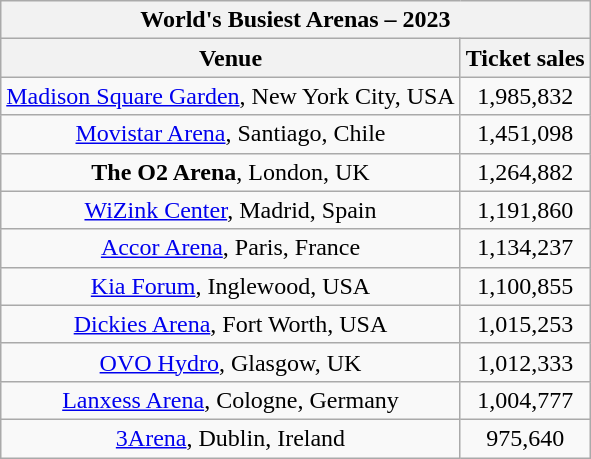<table class="wikitable collapsible" style="text-align:center">
<tr>
<th colspan="3" scope="col">World's Busiest Arenas – 2023</th>
</tr>
<tr>
<th>Venue</th>
<th>Ticket sales</th>
</tr>
<tr>
<td><a href='#'>Madison Square Garden</a>, New York City, USA</td>
<td>1,985,832</td>
</tr>
<tr>
<td><a href='#'>Movistar Arena</a>, Santiago, Chile</td>
<td>1,451,098</td>
</tr>
<tr>
<td><strong>The O2 Arena</strong>, London, UK</td>
<td>1,264,882</td>
</tr>
<tr>
<td><a href='#'>WiZink Center</a>, Madrid, Spain</td>
<td>1,191,860</td>
</tr>
<tr>
<td><a href='#'>Accor Arena</a>, Paris, France</td>
<td>1,134,237</td>
</tr>
<tr>
<td><a href='#'>Kia Forum</a>, Inglewood, USA</td>
<td>1,100,855</td>
</tr>
<tr>
<td><a href='#'>Dickies Arena</a>, Fort Worth, USA</td>
<td>1,015,253</td>
</tr>
<tr>
<td><a href='#'>OVO Hydro</a>, Glasgow, UK</td>
<td>1,012,333</td>
</tr>
<tr>
<td><a href='#'>Lanxess Arena</a>, Cologne, Germany</td>
<td>1,004,777</td>
</tr>
<tr>
<td><a href='#'>3Arena</a>, Dublin, Ireland</td>
<td>975,640</td>
</tr>
</table>
